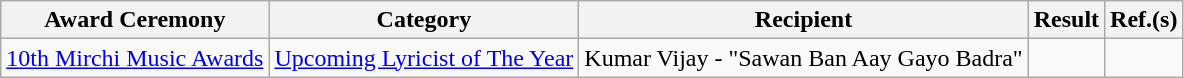<table class="wikitable">
<tr>
<th>Award Ceremony</th>
<th>Category</th>
<th>Recipient</th>
<th>Result</th>
<th>Ref.(s)</th>
</tr>
<tr>
<td><a href='#'>10th Mirchi Music Awards</a></td>
<td><a href='#'>Upcoming Lyricist of The Year</a></td>
<td>Kumar Vijay - "Sawan Ban Aay Gayo Badra"</td>
<td></td>
<td></td>
</tr>
</table>
